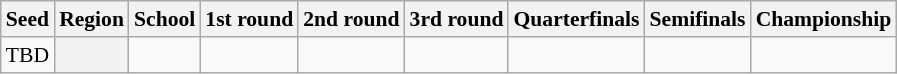<table class="sortable wikitable" style="white-space:nowrap; font-size:90%;">
<tr>
<th>Seed</th>
<th>Region</th>
<th>School</th>
<th>1st round</th>
<th>2nd round</th>
<th>3rd round</th>
<th>Quarterfinals</th>
<th>Semifinals</th>
<th>Championship</th>
</tr>
<tr>
<td>TBD</td>
<th></th>
<td></td>
<td></td>
<td></td>
<td></td>
<td></td>
<td></td>
<td></td>
</tr>
</table>
